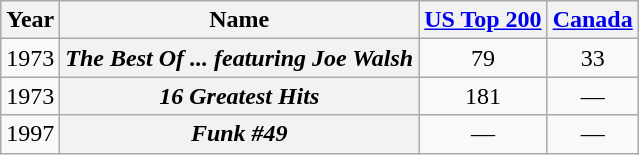<table class="wikitable plainrowheaders">
<tr>
<th scope="col">Year</th>
<th scope="col">Name</th>
<th scope="col"><a href='#'>US Top 200</a></th>
<th scope="col"><a href='#'>Canada</a></th>
</tr>
<tr>
<td>1973</td>
<th scope="row"><em>The Best Of ... featuring Joe Walsh</em></th>
<td style="text-align:center;">79</td>
<td style="text-align:center;">33</td>
</tr>
<tr>
<td>1973</td>
<th scope="row"><em>16 Greatest Hits</em></th>
<td style="text-align:center;">181</td>
<td style="text-align:center;">—</td>
</tr>
<tr>
<td>1997</td>
<th scope="row"><em>Funk #49</em></th>
<td style="text-align:center;">—</td>
<td style="text-align:center;">—</td>
</tr>
</table>
